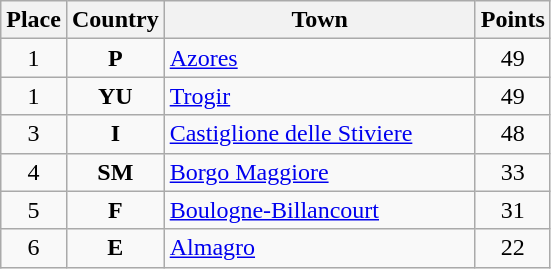<table class="wikitable" style="text-align;">
<tr>
<th width="25">Place</th>
<th width="25">Country</th>
<th width="200">Town</th>
<th width="25">Points</th>
</tr>
<tr>
<td align="center">1</td>
<td align="center"><strong>P</strong></td>
<td align="left"><a href='#'>Azores</a></td>
<td align="center">49</td>
</tr>
<tr>
<td align="center">1</td>
<td align="center"><strong>YU</strong></td>
<td align="left"><a href='#'>Trogir</a></td>
<td align="center">49</td>
</tr>
<tr>
<td align="center">3</td>
<td align="center"><strong>I</strong></td>
<td align="left"><a href='#'>Castiglione delle Stiviere</a></td>
<td align="center">48</td>
</tr>
<tr>
<td align="center">4</td>
<td align="center"><strong>SM</strong></td>
<td align="left"><a href='#'>Borgo Maggiore</a></td>
<td align="center">33</td>
</tr>
<tr>
<td align="center">5</td>
<td align="center"><strong>F</strong></td>
<td align="left"><a href='#'>Boulogne-Billancourt</a></td>
<td align="center">31</td>
</tr>
<tr>
<td align="center">6</td>
<td align="center"><strong>E</strong></td>
<td align="left"><a href='#'>Almagro</a></td>
<td align="center">22</td>
</tr>
</table>
